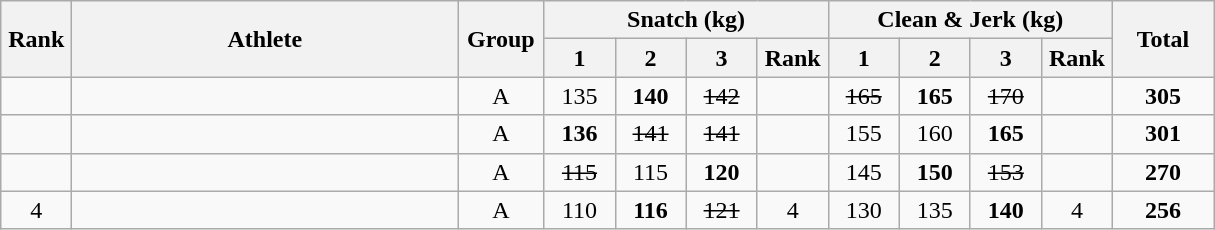<table class = "wikitable" style="text-align:center;">
<tr>
<th rowspan=2 width=40>Rank</th>
<th rowspan=2 width=250>Athlete</th>
<th rowspan=2 width=50>Group</th>
<th colspan=4>Snatch (kg)</th>
<th colspan=4>Clean & Jerk (kg)</th>
<th rowspan=2 width=60>Total</th>
</tr>
<tr>
<th width=40>1</th>
<th width=40>2</th>
<th width=40>3</th>
<th width=40>Rank</th>
<th width=40>1</th>
<th width=40>2</th>
<th width=40>3</th>
<th width=40>Rank</th>
</tr>
<tr>
<td></td>
<td align=left></td>
<td>A</td>
<td>135</td>
<td><strong>140</strong></td>
<td><s>142</s></td>
<td></td>
<td><s>165</s></td>
<td><strong>165</strong></td>
<td><s>170</s></td>
<td></td>
<td><strong>305</strong></td>
</tr>
<tr>
<td></td>
<td align=left></td>
<td>A</td>
<td><strong>136</strong></td>
<td><s>141</s></td>
<td><s>141</s></td>
<td></td>
<td>155</td>
<td>160</td>
<td><strong>165</strong></td>
<td></td>
<td><strong>301</strong></td>
</tr>
<tr>
<td></td>
<td align=left></td>
<td>A</td>
<td><s>115</s></td>
<td>115</td>
<td><strong>120</strong></td>
<td></td>
<td>145</td>
<td><strong>150</strong></td>
<td><s>153</s></td>
<td></td>
<td><strong>270</strong></td>
</tr>
<tr>
<td>4</td>
<td align=left></td>
<td>A</td>
<td>110</td>
<td><strong>116</strong></td>
<td><s>121</s></td>
<td>4</td>
<td>130</td>
<td>135</td>
<td><strong>140</strong></td>
<td>4</td>
<td><strong>256</strong></td>
</tr>
</table>
